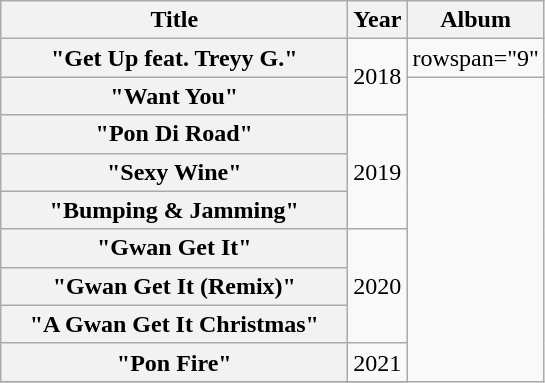<table class="wikitable plainrowheaders" style="text-align:center;">
<tr>
<th scope="col" style="width:14em;">Title</th>
<th scope="col">Year</th>
<th scope="col">Album</th>
</tr>
<tr>
<th scope="row">"Get Up feat. Treyy G."</th>
<td rowspan="2">2018</td>
<td>rowspan="9" </td>
</tr>
<tr>
<th scope="row">"Want You"</th>
</tr>
<tr>
<th scope="row">"Pon Di Road"</th>
<td rowspan="3">2019</td>
</tr>
<tr>
<th scope="row">"Sexy Wine"</th>
</tr>
<tr>
<th scope="row">"Bumping & Jamming"</th>
</tr>
<tr>
<th scope="row">"Gwan Get It"</th>
<td rowspan="3">2020</td>
</tr>
<tr>
<th scope="row">"Gwan Get It (Remix)"</th>
</tr>
<tr>
<th scope="row">"A Gwan Get It Christmas"</th>
</tr>
<tr>
<th scope="row">"Pon Fire"</th>
<td rowspan="1">2021</td>
</tr>
<tr>
</tr>
</table>
